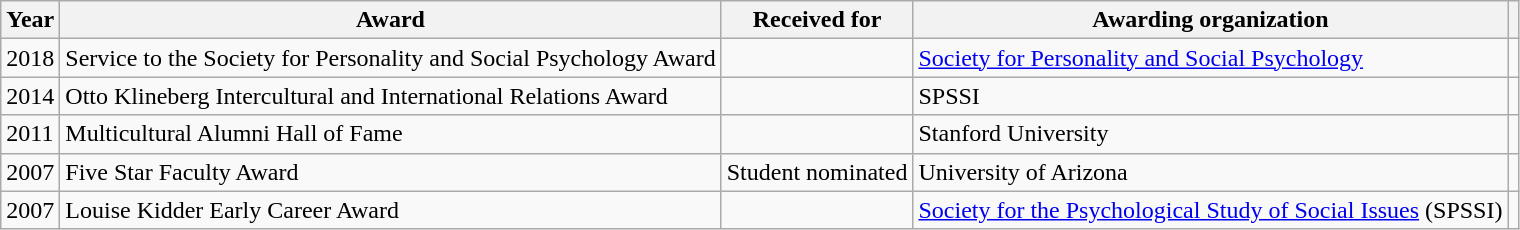<table class="wikitable">
<tr>
<th>Year</th>
<th>Award</th>
<th>Received for</th>
<th>Awarding organization</th>
<th></th>
</tr>
<tr>
<td>2018</td>
<td>Service to the Society for Personality and Social Psychology Award</td>
<td></td>
<td><a href='#'>Society for Personality and Social Psychology</a></td>
<td></td>
</tr>
<tr>
<td>2014</td>
<td>Otto Klineberg Intercultural and International Relations Award</td>
<td></td>
<td>SPSSI</td>
<td></td>
</tr>
<tr>
<td>2011</td>
<td>Multicultural Alumni Hall of Fame</td>
<td></td>
<td>Stanford University</td>
<td></td>
</tr>
<tr>
<td>2007</td>
<td>Five Star Faculty Award</td>
<td>Student nominated</td>
<td>University of Arizona</td>
<td></td>
</tr>
<tr>
<td>2007</td>
<td>Louise Kidder Early Career Award</td>
<td></td>
<td><a href='#'>Society for the Psychological Study of Social Issues</a> (SPSSI)</td>
<td></td>
</tr>
</table>
